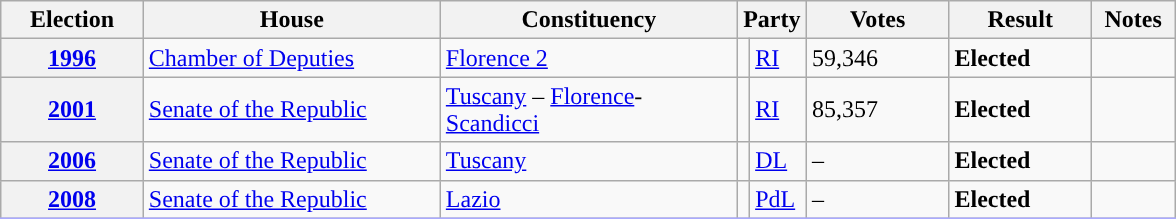<table class=wikitable style="width:62%; border:1px #AAAAFF solid">
<tr>
<th width=12%>Election</th>
<th width=25%>House</th>
<th width=25%>Constituency</th>
<th width=5% colspan="2">Party</th>
<th width=12%>Votes</th>
<th width=12%>Result</th>
<th width=7%>Notes</th>
</tr>
<tr>
<th><a href='#'>1996</a></th>
<td><a href='#'>Chamber of Deputies</a></td>
<td><a href='#'>Florence 2</a></td>
<td></td>
<td><a href='#'>RI</a></td>
<td>59,346</td>
<td> <strong>Elected</strong></td>
<td></td>
</tr>
<tr>
<th><a href='#'>2001</a></th>
<td><a href='#'>Senate of the Republic</a></td>
<td><a href='#'>Tuscany</a> – <a href='#'>Florence</a>-<a href='#'>Scandicci</a></td>
<td></td>
<td><a href='#'>RI</a></td>
<td>85,357</td>
<td> <strong>Elected</strong></td>
<td></td>
</tr>
<tr>
<th><a href='#'>2006</a></th>
<td><a href='#'>Senate of the Republic</a></td>
<td><a href='#'>Tuscany</a></td>
<td></td>
<td><a href='#'>DL</a></td>
<td>–</td>
<td> <strong>Elected</strong></td>
<td></td>
</tr>
<tr>
<th><a href='#'>2008</a></th>
<td><a href='#'>Senate of the Republic</a></td>
<td><a href='#'>Lazio</a></td>
<td></td>
<td><a href='#'>PdL</a></td>
<td>–</td>
<td> <strong>Elected</strong></td>
<td></td>
</tr>
<tr>
</tr>
</table>
